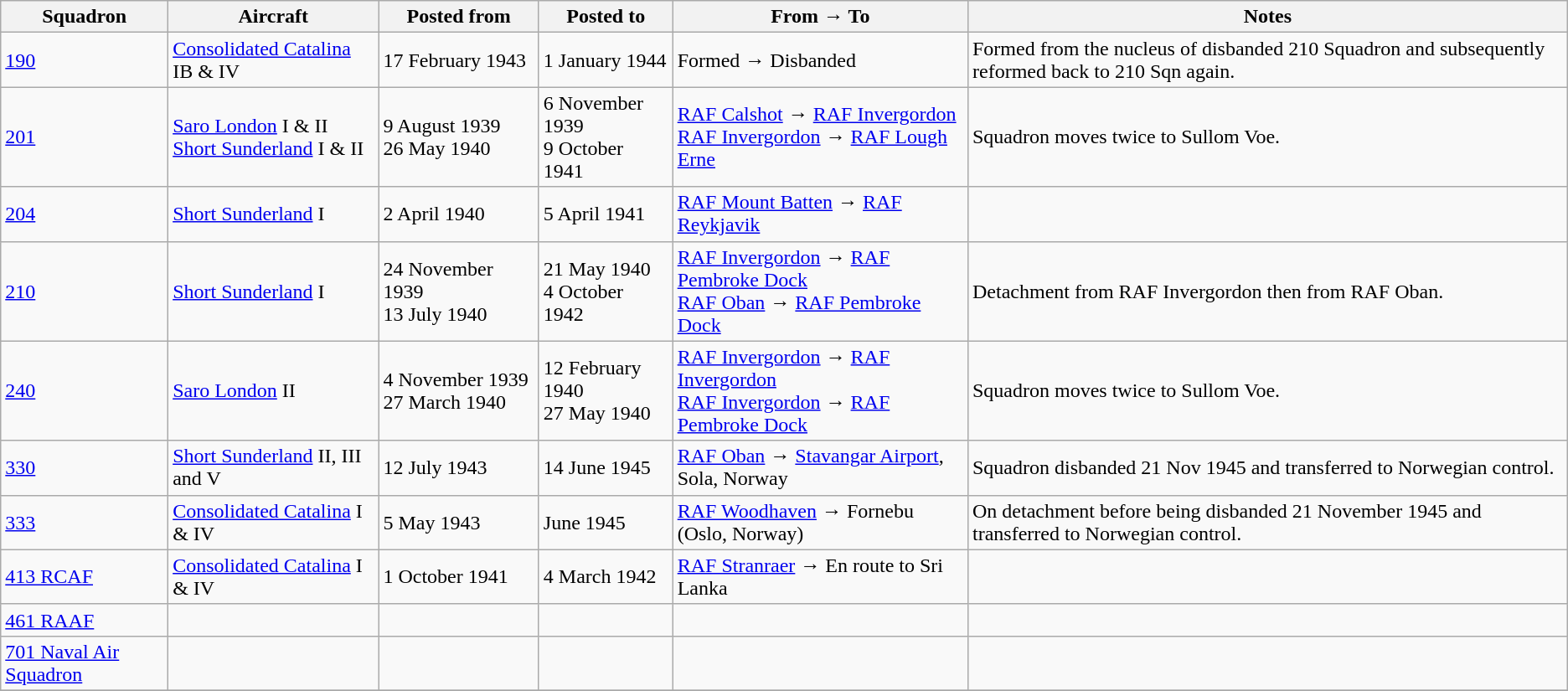<table class="wikitable sortable">
<tr>
<th>Squadron</th>
<th>Aircraft</th>
<th>Posted from</th>
<th>Posted to</th>
<th>From → To</th>
<th>Notes</th>
</tr>
<tr>
<td><a href='#'>190</a></td>
<td><a href='#'>Consolidated Catalina</a> IB & IV</td>
<td>17 February 1943</td>
<td>1 January 1944</td>
<td>Formed → Disbanded</td>
<td>Formed from the nucleus of disbanded 210 Squadron and subsequently reformed back to 210 Sqn again.</td>
</tr>
<tr>
<td><a href='#'>201</a></td>
<td><a href='#'>Saro London</a> I & II <br> <a href='#'>Short Sunderland</a> I & II</td>
<td>9 August 1939 <br> 26 May 1940</td>
<td>6 November 1939 <br> 9 October 1941</td>
<td><a href='#'>RAF Calshot</a> → <a href='#'>RAF Invergordon</a> <br> <a href='#'>RAF Invergordon</a> → <a href='#'>RAF Lough Erne</a></td>
<td>Squadron moves twice to Sullom Voe.</td>
</tr>
<tr>
<td><a href='#'>204</a></td>
<td><a href='#'>Short Sunderland</a> I</td>
<td>2 April 1940</td>
<td>5 April 1941</td>
<td><a href='#'>RAF Mount Batten</a> → <a href='#'>RAF Reykjavik</a></td>
<td></td>
</tr>
<tr>
<td><a href='#'>210</a></td>
<td><a href='#'>Short Sunderland</a> I</td>
<td>24 November 1939 <br> 13 July 1940</td>
<td>21 May 1940 <br> 4 October 1942</td>
<td><a href='#'>RAF Invergordon</a> → <a href='#'>RAF Pembroke Dock</a> <br> <a href='#'>RAF Oban</a> → <a href='#'>RAF Pembroke Dock</a></td>
<td>Detachment from RAF Invergordon then from RAF Oban.</td>
</tr>
<tr>
<td><a href='#'>240</a></td>
<td><a href='#'>Saro London</a> II</td>
<td>4 November 1939 <br> 27 March 1940</td>
<td>12 February 1940 <br> 27 May 1940</td>
<td><a href='#'>RAF Invergordon</a> → <a href='#'>RAF Invergordon</a> <br> <a href='#'>RAF Invergordon</a> → <a href='#'>RAF Pembroke Dock</a></td>
<td>Squadron moves twice to Sullom Voe.</td>
</tr>
<tr>
<td><a href='#'>330</a></td>
<td><a href='#'>Short Sunderland</a> II, III and V</td>
<td>12 July 1943</td>
<td>14 June 1945</td>
<td><a href='#'>RAF Oban</a> → <a href='#'>Stavangar Airport</a>, Sola, Norway</td>
<td>Squadron disbanded 21 Nov 1945 and transferred to Norwegian control.</td>
</tr>
<tr>
<td><a href='#'>333</a></td>
<td><a href='#'>Consolidated Catalina</a> I & IV</td>
<td>5 May 1943</td>
<td>June 1945</td>
<td><a href='#'>RAF Woodhaven</a> → Fornebu (Oslo, Norway)</td>
<td>On detachment before being disbanded 21 November 1945 and transferred to Norwegian control.</td>
</tr>
<tr>
<td><a href='#'>413 RCAF</a></td>
<td><a href='#'>Consolidated Catalina</a> I & IV</td>
<td>1 October 1941</td>
<td>4 March 1942</td>
<td><a href='#'>RAF Stranraer</a> → En route to Sri Lanka</td>
<td></td>
</tr>
<tr>
<td><a href='#'>461 RAAF</a></td>
<td></td>
<td></td>
<td></td>
<td></td>
<td></td>
</tr>
<tr>
<td><a href='#'>701 Naval Air Squadron</a></td>
<td></td>
<td></td>
<td></td>
<td></td>
<td></td>
</tr>
<tr>
</tr>
</table>
